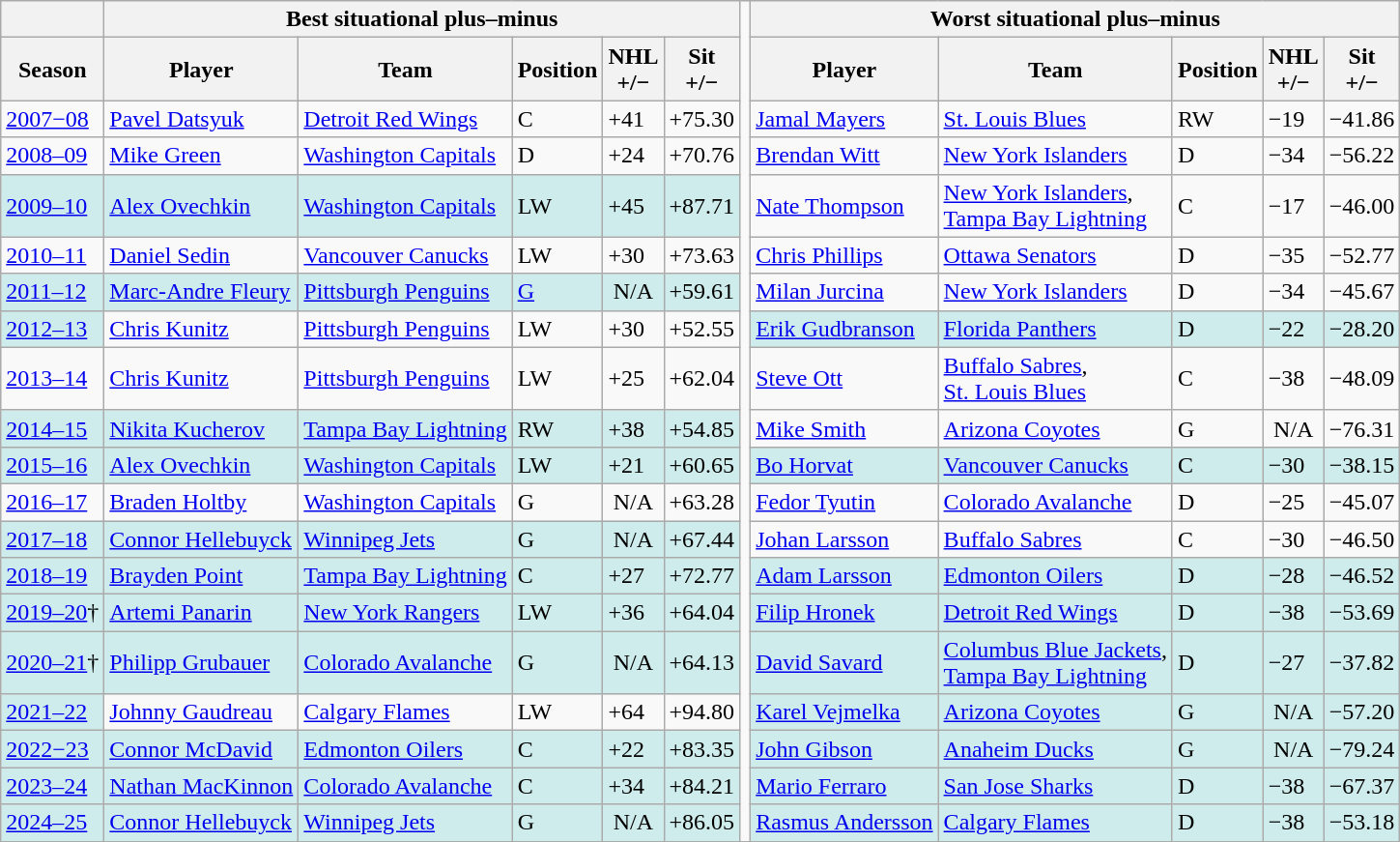<table class="wikitable">
<tr>
<th></th>
<th colspan="5">Best situational plus–minus</th>
<td rowspan="100"></td>
<th colspan="5">Worst situational plus–minus</th>
</tr>
<tr>
<th>Season</th>
<th>Player</th>
<th>Team</th>
<th>Position</th>
<th>NHL<br>+/−</th>
<th>Sit<br>+/−</th>
<th>Player</th>
<th>Team</th>
<th>Position</th>
<th>NHL<br>+/−</th>
<th>Sit<br>+/−</th>
</tr>
<tr>
<td><a href='#'>2007−08</a></td>
<td><a href='#'>Pavel Datsyuk</a></td>
<td><a href='#'>Detroit Red Wings</a></td>
<td>C</td>
<td>+41</td>
<td>+75.30</td>
<td><a href='#'>Jamal Mayers</a></td>
<td><a href='#'>St. Louis Blues</a></td>
<td>RW</td>
<td>−19</td>
<td>−41.86</td>
</tr>
<tr>
<td><a href='#'>2008–09</a></td>
<td><a href='#'>Mike Green</a></td>
<td><a href='#'>Washington Capitals</a></td>
<td>D</td>
<td>+24</td>
<td>+70.76</td>
<td><a href='#'>Brendan Witt</a></td>
<td><a href='#'>New York Islanders</a></td>
<td>D</td>
<td>−34</td>
<td>−56.22</td>
</tr>
<tr>
<td bgcolor="#CFECEC"><a href='#'>2009–10</a></td>
<td bgcolor="#CFECEC"><a href='#'>Alex Ovechkin</a></td>
<td bgcolor="#CFECEC"><a href='#'>Washington Capitals</a></td>
<td bgcolor="#CFECEC">LW</td>
<td bgcolor="#CFECEC">+45</td>
<td bgcolor="#CFECEC">+87.71</td>
<td><a href='#'>Nate Thompson</a></td>
<td><a href='#'>New York Islanders</a>,<br><a href='#'>Tampa Bay Lightning</a></td>
<td>C</td>
<td>−17</td>
<td>−46.00</td>
</tr>
<tr>
<td><a href='#'>2010–11</a></td>
<td><a href='#'>Daniel Sedin</a></td>
<td><a href='#'>Vancouver Canucks</a></td>
<td>LW</td>
<td>+30</td>
<td>+73.63</td>
<td><a href='#'>Chris Phillips</a></td>
<td><a href='#'>Ottawa Senators</a></td>
<td>D</td>
<td>−35</td>
<td>−52.77</td>
</tr>
<tr>
<td bgcolor="#CFECEC"><a href='#'>2011–12</a></td>
<td bgcolor="#CFECEC"><a href='#'>Marc-Andre Fleury</a></td>
<td bgcolor="#CFECEC"><a href='#'>Pittsburgh Penguins</a></td>
<td bgcolor="#CFECEC"><a href='#'>G</a></td>
<td bgcolor="#CFECEC" style="text-align: center;">N/A</td>
<td bgcolor="#CFECEC">+59.61</td>
<td><a href='#'>Milan Jurcina</a></td>
<td><a href='#'>New York Islanders</a></td>
<td>D</td>
<td>−34</td>
<td>−45.67</td>
</tr>
<tr>
<td bgcolor="#CFECEC"><a href='#'>2012–13</a><strong></strong></td>
<td><a href='#'>Chris Kunitz</a></td>
<td><a href='#'>Pittsburgh Penguins</a></td>
<td>LW</td>
<td>+30</td>
<td>+52.55</td>
<td bgcolor="#CFECEC"><a href='#'>Erik Gudbranson</a></td>
<td bgcolor="#CFECEC"><a href='#'>Florida Panthers</a></td>
<td bgcolor="#CFECEC">D</td>
<td bgcolor="#CFECEC">−22</td>
<td bgcolor="#CFECEC">−28.20</td>
</tr>
<tr>
<td><a href='#'>2013–14</a></td>
<td><a href='#'>Chris Kunitz</a></td>
<td><a href='#'>Pittsburgh Penguins</a></td>
<td>LW</td>
<td>+25</td>
<td>+62.04</td>
<td><a href='#'>Steve Ott</a></td>
<td><a href='#'>Buffalo Sabres</a>,<br><a href='#'>St. Louis Blues</a></td>
<td>C</td>
<td>−38</td>
<td>−48.09</td>
</tr>
<tr>
<td bgcolor="#CFECEC"><a href='#'>2014–15</a></td>
<td bgcolor="#CFECEC"><a href='#'>Nikita Kucherov</a></td>
<td bgcolor="#CFECEC"><a href='#'>Tampa Bay Lightning</a></td>
<td bgcolor="#CFECEC">RW</td>
<td bgcolor="#CFECEC">+38</td>
<td bgcolor="#CFECEC">+54.85</td>
<td><a href='#'>Mike Smith</a></td>
<td><a href='#'>Arizona Coyotes</a></td>
<td>G</td>
<td style="text-align: center;">N/A</td>
<td>−76.31</td>
</tr>
<tr>
<td bgcolor="#CFECEC"><a href='#'>2015–16</a></td>
<td bgcolor="#CFECEC"><a href='#'>Alex Ovechkin</a></td>
<td bgcolor="#CFECEC"><a href='#'>Washington Capitals</a></td>
<td bgcolor="#CFECEC">LW</td>
<td bgcolor="#CFECEC">+21</td>
<td bgcolor="#CFECEC">+60.65</td>
<td bgcolor="#CFECEC"><a href='#'>Bo Horvat</a></td>
<td bgcolor="#CFECEC"><a href='#'>Vancouver Canucks</a></td>
<td bgcolor="#CFECEC">C</td>
<td bgcolor="#CFECEC">−30</td>
<td bgcolor="#CFECEC">−38.15</td>
</tr>
<tr>
<td><a href='#'>2016–17</a></td>
<td><a href='#'>Braden Holtby</a></td>
<td><a href='#'>Washington Capitals</a></td>
<td>G</td>
<td style="text-align: center;">N/A</td>
<td>+63.28</td>
<td><a href='#'>Fedor Tyutin</a></td>
<td><a href='#'>Colorado Avalanche</a></td>
<td>D</td>
<td>−25</td>
<td>−45.07</td>
</tr>
<tr>
<td bgcolor="#CFECEC"><a href='#'>2017–18</a></td>
<td bgcolor="#CFECEC"><a href='#'>Connor Hellebuyck</a></td>
<td bgcolor="#CFECEC"><a href='#'>Winnipeg Jets</a></td>
<td bgcolor="#CFECEC">G</td>
<td bgcolor="#CFECEC" style="text-align: center;">N/A</td>
<td bgcolor="#CFECEC">+67.44</td>
<td><a href='#'>Johan Larsson</a></td>
<td><a href='#'>Buffalo Sabres</a></td>
<td>C</td>
<td>−30</td>
<td>−46.50</td>
</tr>
<tr>
<td bgcolor="#CFECEC"><a href='#'>2018–19</a></td>
<td bgcolor="#CFECEC"><a href='#'>Brayden Point</a></td>
<td bgcolor="#CFECEC"><a href='#'>Tampa Bay Lightning</a></td>
<td bgcolor="#CFECEC">C</td>
<td bgcolor="#CFECEC">+27</td>
<td bgcolor="#CFECEC">+72.77</td>
<td bgcolor="#CFECEC"><a href='#'>Adam Larsson</a></td>
<td bgcolor="#CFECEC"><a href='#'>Edmonton Oilers</a></td>
<td bgcolor="#CFECEC">D</td>
<td bgcolor="#CFECEC">−28</td>
<td bgcolor="#CFECEC">−46.52</td>
</tr>
<tr>
<td bgcolor="#CFECEC"><a href='#'>2019–20</a>†</td>
<td bgcolor="#CFECEC"><a href='#'>Artemi Panarin</a></td>
<td bgcolor="#CFECEC"><a href='#'>New York Rangers</a></td>
<td bgcolor="#CFECEC">LW</td>
<td bgcolor="#CFECEC">+36</td>
<td bgcolor="#CFECEC">+64.04</td>
<td bgcolor="#CFECEC"><a href='#'>Filip Hronek</a></td>
<td bgcolor="#CFECEC"><a href='#'>Detroit Red Wings</a></td>
<td bgcolor="#CFECEC">D</td>
<td bgcolor="#CFECEC">−38</td>
<td bgcolor="#CFECEC">−53.69</td>
</tr>
<tr>
<td bgcolor="#CFECEC"><a href='#'>2020–21</a>†</td>
<td bgcolor="#CFECEC"><a href='#'>Philipp Grubauer</a></td>
<td bgcolor="#CFECEC"><a href='#'>Colorado Avalanche</a></td>
<td bgcolor="#CFECEC">G</td>
<td bgcolor="#CFECEC" style="text-align: center;">N/A</td>
<td bgcolor="#CFECEC">+64.13</td>
<td bgcolor="#CFECEC"><a href='#'>David Savard</a></td>
<td bgcolor="#CFECEC"><a href='#'>Columbus Blue Jackets</a>,<br><a href='#'>Tampa Bay Lightning</a></td>
<td bgcolor="#CFECEC">D</td>
<td bgcolor="#CFECEC">−27</td>
<td bgcolor="#CFECEC">−37.82</td>
</tr>
<tr>
<td bgcolor="#CFECEC"><a href='#'>2021–22</a></td>
<td><a href='#'>Johnny Gaudreau</a></td>
<td><a href='#'>Calgary Flames</a></td>
<td>LW</td>
<td>+64</td>
<td>+94.80</td>
<td bgcolor="#CFECEC"><a href='#'>Karel Vejmelka</a></td>
<td bgcolor="#CFECEC"><a href='#'>Arizona Coyotes</a></td>
<td bgcolor="#CFECEC">G</td>
<td bgcolor="#CFECEC" style="text-align: center;">N/A</td>
<td bgcolor="#CFECEC">−57.20</td>
</tr>
<tr>
<td bgcolor="#CFECEC"><a href='#'>2022−23</a></td>
<td bgcolor="#CFECEC"><a href='#'>Connor McDavid</a></td>
<td bgcolor="#CFECEC"><a href='#'>Edmonton Oilers</a></td>
<td bgcolor="#CFECEC">C</td>
<td bgcolor="#CFECEC">+22</td>
<td bgcolor="#CFECEC">+83.35</td>
<td bgcolor="#CFECEC"><a href='#'>John Gibson</a></td>
<td bgcolor="#CFECEC"><a href='#'>Anaheim Ducks</a></td>
<td bgcolor="#CFECEC">G</td>
<td bgcolor="#CFECEC" style="text-align: center;">N/A</td>
<td bgcolor="#CFECEC">−79.24</td>
</tr>
<tr>
<td bgcolor="#CFECEC"><a href='#'>2023–24</a></td>
<td bgcolor="#CFECEC"><a href='#'>Nathan MacKinnon</a></td>
<td bgcolor="#CFECEC"><a href='#'>Colorado Avalanche</a></td>
<td bgcolor="#CFECEC">C</td>
<td bgcolor="#CFECEC">+34</td>
<td bgcolor="#CFECEC">+84.21</td>
<td bgcolor="#CFECEC"><a href='#'>Mario Ferraro</a></td>
<td bgcolor="#CFECEC"><a href='#'>San Jose Sharks</a></td>
<td bgcolor="#CFECEC">D</td>
<td bgcolor="#CFECEC">−38</td>
<td bgcolor="#CFECEC">−67.37</td>
</tr>
<tr>
<td bgcolor="#CFECEC"><a href='#'>2024–25</a></td>
<td bgcolor="#CFECEC"><a href='#'>Connor Hellebuyck</a></td>
<td bgcolor="#CFECEC"><a href='#'>Winnipeg Jets</a></td>
<td bgcolor="#CFECEC">G</td>
<td bgcolor="#CFECEC" style="text-align: center;">N/A</td>
<td bgcolor="#CFECEC">+86.05</td>
<td bgcolor="#CFECEC"><a href='#'>Rasmus Andersson</a></td>
<td bgcolor="#CFECEC"><a href='#'>Calgary Flames</a></td>
<td bgcolor="#CFECEC">D</td>
<td bgcolor="#CFECEC">−38</td>
<td bgcolor="#CFECEC">−53.18</td>
</tr>
</table>
